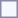<table style="border:1px solid #8888aa; background-color:#f7f8ff; padding:5px; font-size:95%; margin: 0px 12px 12px 0px;">
<tr>
</tr>
</table>
